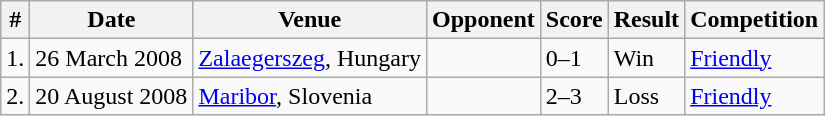<table class="wikitable">
<tr>
<th>#</th>
<th>Date</th>
<th>Venue</th>
<th>Opponent</th>
<th>Score</th>
<th>Result</th>
<th>Competition</th>
</tr>
<tr>
<td>1.</td>
<td>26 March 2008</td>
<td><a href='#'>Zalaegerszeg</a>, Hungary</td>
<td></td>
<td>0–1</td>
<td>Win</td>
<td><a href='#'>Friendly</a></td>
</tr>
<tr>
<td>2.</td>
<td>20 August 2008</td>
<td><a href='#'>Maribor</a>, Slovenia</td>
<td></td>
<td>2–3</td>
<td>Loss</td>
<td><a href='#'>Friendly</a></td>
</tr>
</table>
